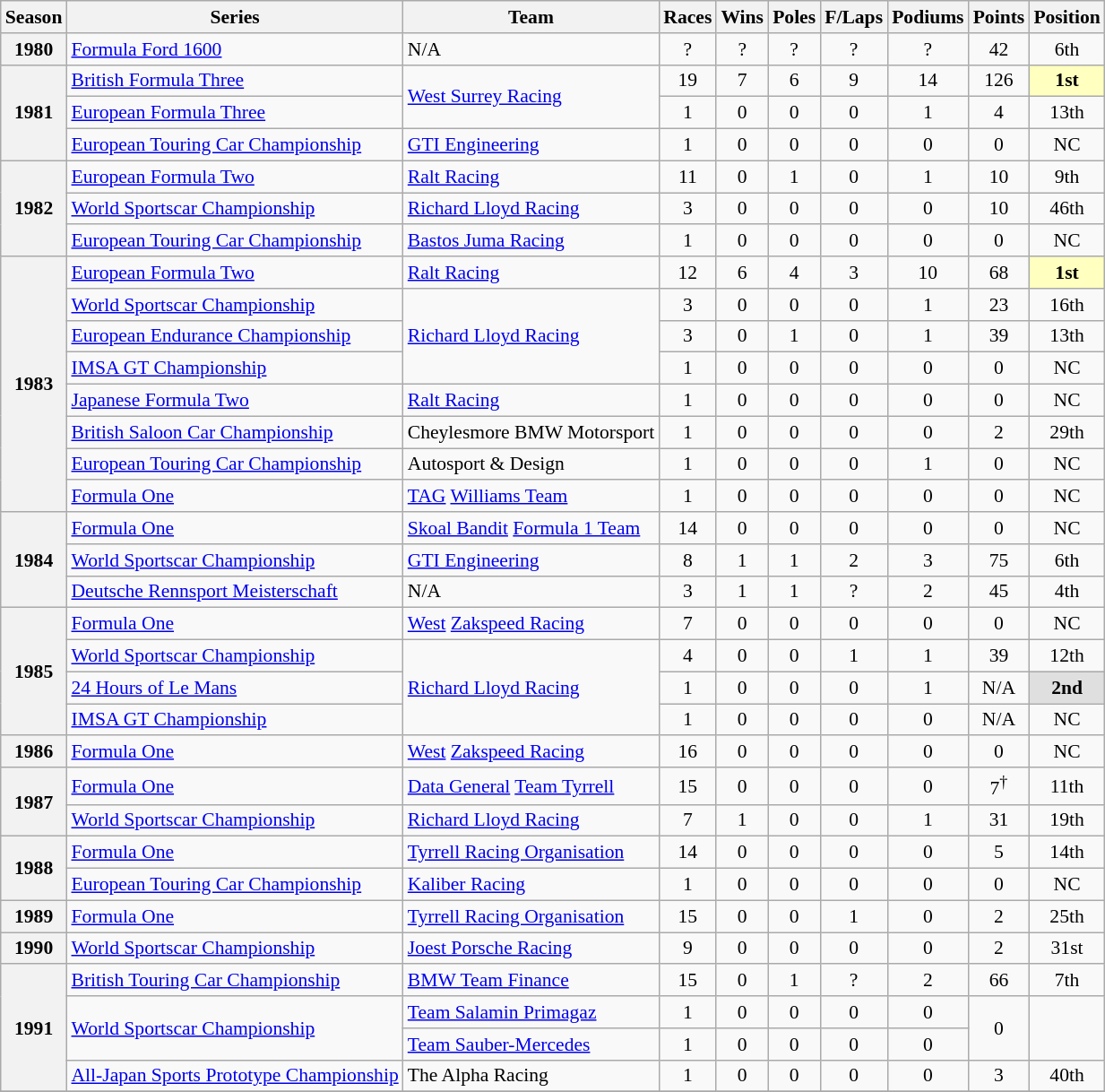<table class="wikitable" style="font-size: 90%; text-align:center">
<tr>
<th>Season</th>
<th>Series</th>
<th>Team</th>
<th>Races</th>
<th>Wins</th>
<th>Poles</th>
<th>F/Laps</th>
<th>Podiums</th>
<th>Points</th>
<th>Position</th>
</tr>
<tr>
<th>1980</th>
<td align=left><a href='#'>Formula Ford 1600</a></td>
<td align=left>N/A</td>
<td>?</td>
<td>?</td>
<td>?</td>
<td>?</td>
<td>?</td>
<td>42</td>
<td>6th</td>
</tr>
<tr>
<th rowspan=3>1981</th>
<td align=left><a href='#'>British Formula Three</a></td>
<td rowspan="2" style="text-align:left"><a href='#'>West Surrey Racing</a></td>
<td>19</td>
<td>7</td>
<td>6</td>
<td>9</td>
<td>14</td>
<td>126</td>
<td style="background:#FFFFBF"><strong>1st</strong></td>
</tr>
<tr>
<td align=left><a href='#'>European Formula Three</a></td>
<td>1</td>
<td>0</td>
<td>0</td>
<td>0</td>
<td>1</td>
<td>4</td>
<td>13th</td>
</tr>
<tr>
<td align=left><a href='#'>European Touring Car Championship</a></td>
<td align=left><a href='#'>GTI Engineering</a></td>
<td>1</td>
<td>0</td>
<td>0</td>
<td>0</td>
<td>0</td>
<td>0</td>
<td>NC</td>
</tr>
<tr>
<th rowspan=3>1982</th>
<td align=left><a href='#'>European Formula Two</a></td>
<td align=left><a href='#'>Ralt Racing</a></td>
<td>11</td>
<td>0</td>
<td>1</td>
<td>0</td>
<td>1</td>
<td>10</td>
<td>9th</td>
</tr>
<tr>
<td align=left><a href='#'>World Sportscar Championship</a></td>
<td align=left><a href='#'>Richard Lloyd Racing</a></td>
<td>3</td>
<td>0</td>
<td>0</td>
<td>0</td>
<td>0</td>
<td>10</td>
<td>46th</td>
</tr>
<tr>
<td align=left><a href='#'>European Touring Car Championship</a></td>
<td align=left><a href='#'>Bastos Juma Racing</a></td>
<td>1</td>
<td>0</td>
<td>0</td>
<td>0</td>
<td>0</td>
<td>0</td>
<td>NC</td>
</tr>
<tr>
<th rowspan=8>1983</th>
<td align=left><a href='#'>European Formula Two</a></td>
<td align=left><a href='#'>Ralt Racing</a></td>
<td>12</td>
<td>6</td>
<td>4</td>
<td>3</td>
<td>10</td>
<td>68</td>
<td style="background:#FFFFBF"><strong>1st</strong></td>
</tr>
<tr>
<td align=left><a href='#'>World Sportscar Championship</a></td>
<td rowspan="3" style="text-align:left"><a href='#'>Richard Lloyd Racing</a></td>
<td>3</td>
<td>0</td>
<td>0</td>
<td>0</td>
<td>1</td>
<td>23</td>
<td>16th</td>
</tr>
<tr>
<td align=left><a href='#'>European Endurance Championship</a></td>
<td>3</td>
<td>0</td>
<td>1</td>
<td>0</td>
<td>1</td>
<td>39</td>
<td>13th</td>
</tr>
<tr>
<td align=left><a href='#'>IMSA GT Championship</a></td>
<td>1</td>
<td>0</td>
<td>0</td>
<td>0</td>
<td>0</td>
<td>0</td>
<td>NC</td>
</tr>
<tr>
<td align=left><a href='#'>Japanese Formula Two</a></td>
<td align=left><a href='#'>Ralt Racing</a></td>
<td>1</td>
<td>0</td>
<td>0</td>
<td>0</td>
<td>0</td>
<td>0</td>
<td>NC</td>
</tr>
<tr>
<td align=left><a href='#'>British Saloon Car Championship</a></td>
<td align=left nowrap>Cheylesmore BMW Motorsport</td>
<td>1</td>
<td>0</td>
<td>0</td>
<td>0</td>
<td>0</td>
<td>2</td>
<td>29th</td>
</tr>
<tr>
<td align=left><a href='#'>European Touring Car Championship</a></td>
<td align=left>Autosport & Design</td>
<td>1</td>
<td>0</td>
<td>0</td>
<td>0</td>
<td>1</td>
<td>0</td>
<td>NC</td>
</tr>
<tr>
<td align=left><a href='#'>Formula One</a></td>
<td align=left><a href='#'>TAG</a> <a href='#'>Williams Team</a></td>
<td>1</td>
<td>0</td>
<td>0</td>
<td>0</td>
<td>0</td>
<td>0</td>
<td>NC</td>
</tr>
<tr>
<th rowspan=3>1984</th>
<td align=left><a href='#'>Formula One</a></td>
<td align=left><a href='#'>Skoal Bandit</a> <a href='#'>Formula 1 Team</a></td>
<td>14</td>
<td>0</td>
<td>0</td>
<td>0</td>
<td>0</td>
<td>0</td>
<td>NC</td>
</tr>
<tr>
<td align=left><a href='#'>World Sportscar Championship</a></td>
<td align=left><a href='#'>GTI Engineering</a></td>
<td>8</td>
<td>1</td>
<td>1</td>
<td>2</td>
<td>3</td>
<td>75</td>
<td>6th</td>
</tr>
<tr>
<td align=left><a href='#'>Deutsche Rennsport Meisterschaft</a></td>
<td align=left>N/A</td>
<td>3</td>
<td>1</td>
<td>1</td>
<td>?</td>
<td>2</td>
<td>45</td>
<td>4th</td>
</tr>
<tr>
<th rowspan=4>1985</th>
<td align=left><a href='#'>Formula One</a></td>
<td align=left><a href='#'>West</a> <a href='#'>Zakspeed Racing</a></td>
<td>7</td>
<td>0</td>
<td>0</td>
<td>0</td>
<td>0</td>
<td>0</td>
<td>NC</td>
</tr>
<tr>
<td align=left><a href='#'>World Sportscar Championship</a></td>
<td rowspan="3" style="text-align:left"><a href='#'>Richard Lloyd Racing</a></td>
<td>4</td>
<td>0</td>
<td>0</td>
<td>1</td>
<td>1</td>
<td>39</td>
<td>12th</td>
</tr>
<tr>
<td align=left><a href='#'>24 Hours of Le Mans</a></td>
<td>1</td>
<td>0</td>
<td>0</td>
<td>0</td>
<td>1</td>
<td>N/A</td>
<td style="background:#DFDFDF"><strong>2nd</strong></td>
</tr>
<tr>
<td align=left><a href='#'>IMSA GT Championship</a></td>
<td>1</td>
<td>0</td>
<td>0</td>
<td>0</td>
<td>0</td>
<td>N/A</td>
<td>NC</td>
</tr>
<tr>
<th>1986</th>
<td align=left><a href='#'>Formula One</a></td>
<td align=left><a href='#'>West</a> <a href='#'>Zakspeed Racing</a></td>
<td>16</td>
<td>0</td>
<td>0</td>
<td>0</td>
<td>0</td>
<td>0</td>
<td>NC</td>
</tr>
<tr>
<th rowspan=2>1987</th>
<td align=left><a href='#'>Formula One</a></td>
<td align=left><a href='#'>Data General</a> <a href='#'>Team Tyrrell</a></td>
<td>15</td>
<td>0</td>
<td>0</td>
<td>0</td>
<td>0</td>
<td>7<sup>†</sup></td>
<td>11th</td>
</tr>
<tr>
<td align=left><a href='#'>World Sportscar Championship</a></td>
<td align=left><a href='#'>Richard Lloyd Racing</a></td>
<td>7</td>
<td>1</td>
<td>0</td>
<td>0</td>
<td>1</td>
<td>31</td>
<td>19th</td>
</tr>
<tr>
<th rowspan=2>1988</th>
<td align=left><a href='#'>Formula One</a></td>
<td align=left><a href='#'>Tyrrell Racing Organisation</a></td>
<td>14</td>
<td>0</td>
<td>0</td>
<td>0</td>
<td>0</td>
<td>5</td>
<td>14th</td>
</tr>
<tr>
<td align=left><a href='#'>European Touring Car Championship</a></td>
<td align=left><a href='#'>Kaliber Racing</a></td>
<td>1</td>
<td>0</td>
<td>0</td>
<td>0</td>
<td>0</td>
<td>0</td>
<td>NC</td>
</tr>
<tr>
<th>1989</th>
<td align=left><a href='#'>Formula One</a></td>
<td align=left><a href='#'>Tyrrell Racing Organisation</a></td>
<td>15</td>
<td>0</td>
<td>0</td>
<td>1</td>
<td>0</td>
<td>2</td>
<td>25th</td>
</tr>
<tr>
<th>1990</th>
<td align=left><a href='#'>World Sportscar Championship</a></td>
<td align=left><a href='#'>Joest Porsche Racing</a></td>
<td>9</td>
<td>0</td>
<td>0</td>
<td>0</td>
<td>0</td>
<td>2</td>
<td>31st</td>
</tr>
<tr>
<th rowspan=4>1991</th>
<td align=left><a href='#'>British Touring Car Championship</a></td>
<td align=left><a href='#'>BMW Team Finance</a></td>
<td>15</td>
<td>0</td>
<td>1</td>
<td>?</td>
<td>2</td>
<td>66</td>
<td>7th</td>
</tr>
<tr>
<td rowspan="2" style="text-align:left"><a href='#'>World Sportscar Championship</a></td>
<td align=left><a href='#'>Team Salamin Primagaz</a></td>
<td>1</td>
<td>0</td>
<td>0</td>
<td>0</td>
<td>0</td>
<td rowspan=2>0</td>
<td rowspan=2></td>
</tr>
<tr>
<td align=left><a href='#'>Team Sauber-Mercedes</a></td>
<td>1</td>
<td>0</td>
<td>0</td>
<td>0</td>
<td>0</td>
</tr>
<tr>
<td align=left nowrap><a href='#'>All-Japan Sports Prototype Championship</a></td>
<td align=left>The Alpha Racing</td>
<td>1</td>
<td>0</td>
<td>0</td>
<td>0</td>
<td>0</td>
<td>3</td>
<td>40th</td>
</tr>
<tr>
</tr>
</table>
